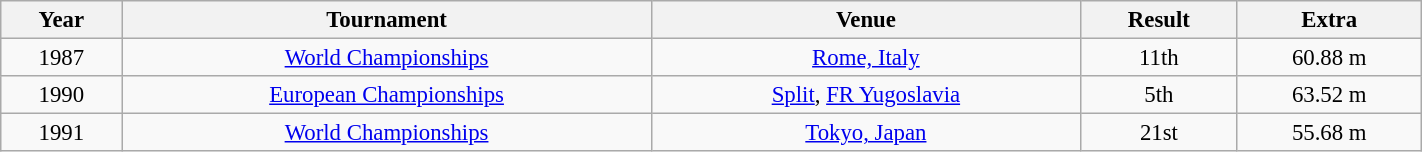<table class="wikitable" style=" text-align:center; font-size:95%;" width="75%">
<tr>
<th>Year</th>
<th>Tournament</th>
<th>Venue</th>
<th>Result</th>
<th>Extra</th>
</tr>
<tr>
<td>1987</td>
<td><a href='#'>World Championships</a></td>
<td><a href='#'>Rome, Italy</a></td>
<td align="center">11th</td>
<td>60.88 m</td>
</tr>
<tr>
<td>1990</td>
<td><a href='#'>European Championships</a></td>
<td><a href='#'>Split</a>, <a href='#'>FR Yugoslavia</a></td>
<td align="center">5th</td>
<td>63.52 m</td>
</tr>
<tr>
<td>1991</td>
<td><a href='#'>World Championships</a></td>
<td><a href='#'>Tokyo, Japan</a></td>
<td align="center">21st</td>
<td>55.68 m</td>
</tr>
</table>
